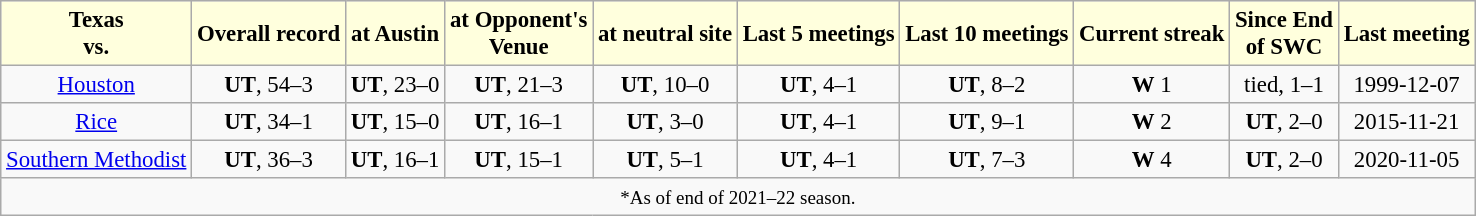<table class="wikitable" style="text-align:center; font-size:95%">
<tr>
<th style="background: #ffffdd;">Texas<br>vs.</th>
<th style="background: #ffffdd;">Overall record</th>
<th style="background: #ffffdd;">at Austin</th>
<th style="background: #ffffdd;">at Opponent's<br> Venue</th>
<th style="background: #ffffdd;">at neutral site</th>
<th style="background: #ffffdd;">Last 5 meetings</th>
<th style="background: #ffffdd;">Last 10 meetings</th>
<th style="background: #ffffdd;">Current streak</th>
<th style="background: #ffffdd;">Since End<br>of SWC</th>
<th style="background: #ffffdd;">Last meeting</th>
</tr>
<tr>
<td><a href='#'>Houston</a></td>
<td><strong>UT</strong>, 54–3</td>
<td><strong>UT</strong>, 23–0</td>
<td><strong>UT</strong>, 21–3</td>
<td><strong>UT</strong>, 10–0</td>
<td><strong>UT</strong>, 4–1</td>
<td><strong>UT</strong>, 8–2</td>
<td><strong>W</strong> 1</td>
<td>tied, 1–1</td>
<td>1999-12-07</td>
</tr>
<tr>
<td><a href='#'>Rice</a></td>
<td><strong>UT</strong>, 34–1</td>
<td><strong>UT</strong>, 15–0</td>
<td><strong>UT</strong>, 16–1</td>
<td><strong>UT</strong>, 3–0</td>
<td><strong>UT</strong>, 4–1</td>
<td><strong>UT</strong>, 9–1</td>
<td><strong>W</strong> 2</td>
<td><strong>UT</strong>, 2–0</td>
<td>2015-11-21</td>
</tr>
<tr>
<td><a href='#'>Southern Methodist</a></td>
<td><strong>UT</strong>, 36–3</td>
<td><strong>UT</strong>, 16–1</td>
<td><strong>UT</strong>, 15–1</td>
<td><strong>UT</strong>, 5–1</td>
<td><strong>UT</strong>, 4–1</td>
<td><strong>UT</strong>, 7–3</td>
<td><strong>W</strong> 4</td>
<td><strong>UT</strong>, 2–0</td>
<td>2020-11-05</td>
</tr>
<tr>
<td colspan="10"><small>*As of end of 2021–22 season.</small></td>
</tr>
</table>
